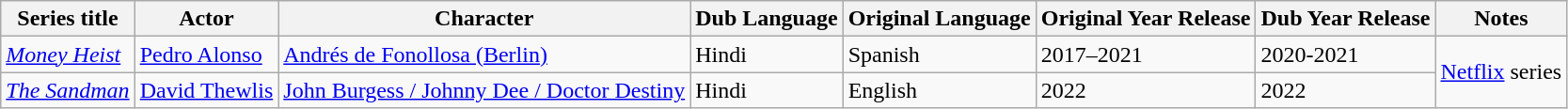<table class="wikitable sortable">
<tr>
<th>Series title</th>
<th>Actor</th>
<th>Character</th>
<th>Dub Language</th>
<th>Original Language</th>
<th>Original Year Release</th>
<th>Dub Year Release</th>
<th>Notes</th>
</tr>
<tr>
<td><em><a href='#'>Money Heist</a></em></td>
<td><a href='#'>Pedro Alonso</a></td>
<td><a href='#'>Andrés de Fonollosa (Berlin)</a></td>
<td>Hindi</td>
<td>Spanish</td>
<td>2017–2021</td>
<td>2020-2021</td>
<td rowspan=2><a href='#'>Netflix</a> series</td>
</tr>
<tr>
<td><em><a href='#'>The Sandman</a></em></td>
<td><a href='#'>David Thewlis</a></td>
<td><a href='#'>John Burgess / Johnny Dee / Doctor Destiny</a></td>
<td>Hindi</td>
<td>English</td>
<td>2022</td>
<td>2022</td>
</tr>
</table>
